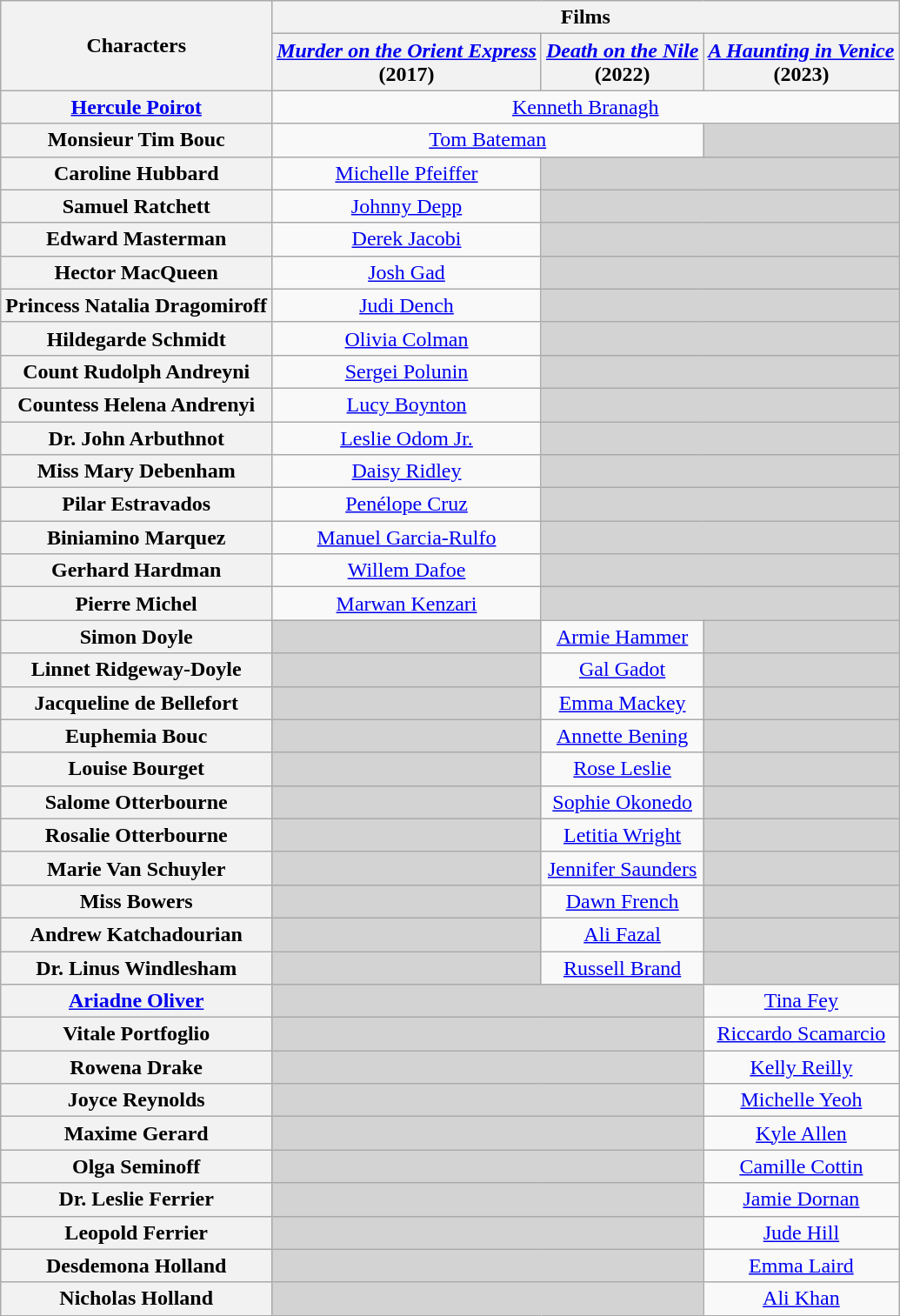<table class="wikitable" style="text-align: center;">
<tr>
<th rowspan="2">Characters</th>
<th colspan="3">Films</th>
</tr>
<tr>
<th><em><a href='#'>Murder on the Orient Express</a></em><br>(2017)</th>
<th><em><a href='#'>Death on the Nile</a></em><br>(2022)</th>
<th><em><a href='#'>A Haunting in Venice</a></em><br>(2023)</th>
</tr>
<tr>
<th><a href='#'>Hercule Poirot</a></th>
<td colspan="3"><a href='#'>Kenneth Branagh</a></td>
</tr>
<tr>
<th>Monsieur Tim Bouc</th>
<td colspan="2"><a href='#'>Tom Bateman</a></td>
<td style="background-color:lightgrey;"></td>
</tr>
<tr>
<th>Caroline Hubbard</th>
<td><a href='#'>Michelle Pfeiffer</a></td>
<td colspan="2" style="background-color:lightgrey;"></td>
</tr>
<tr>
<th>Samuel Ratchett</th>
<td><a href='#'>Johnny Depp</a></td>
<td colspan="2" style="background-color:lightgrey;"></td>
</tr>
<tr>
<th>Edward Masterman</th>
<td><a href='#'>Derek Jacobi</a></td>
<td colspan="2" style="background-color:lightgrey;"></td>
</tr>
<tr>
<th>Hector MacQueen</th>
<td><a href='#'>Josh Gad</a></td>
<td colspan="2" style="background-color:lightgrey;"></td>
</tr>
<tr>
<th>Princess Natalia Dragomiroff</th>
<td><a href='#'>Judi Dench</a></td>
<td colspan="2" style="background-color:lightgrey;"></td>
</tr>
<tr>
<th>Hildegarde Schmidt</th>
<td><a href='#'>Olivia Colman</a></td>
<td colspan="2" style="background-color:lightgrey;"></td>
</tr>
<tr>
<th>Count Rudolph Andreyni</th>
<td><a href='#'>Sergei Polunin</a></td>
<td colspan="2" style="background-color:lightgrey;"></td>
</tr>
<tr>
<th>Countess Helena Andrenyi</th>
<td><a href='#'>Lucy Boynton</a></td>
<td colspan="2" style="background-color:lightgrey;"></td>
</tr>
<tr>
<th>Dr. John Arbuthnot</th>
<td><a href='#'>Leslie Odom Jr.</a></td>
<td colspan="2" style="background-color:lightgrey;"></td>
</tr>
<tr>
<th>Miss Mary Debenham</th>
<td><a href='#'>Daisy Ridley</a></td>
<td colspan="2" style="background-color:lightgrey;"></td>
</tr>
<tr>
<th>Pilar Estravados</th>
<td><a href='#'>Penélope Cruz</a></td>
<td colspan="2" style="background-color:lightgrey;"></td>
</tr>
<tr>
<th>Biniamino Marquez</th>
<td><a href='#'>Manuel Garcia-Rulfo</a></td>
<td colspan="2" style="background-color:lightgrey;"></td>
</tr>
<tr>
<th>Gerhard Hardman</th>
<td><a href='#'>Willem Dafoe</a></td>
<td colspan="2" style="background-color:lightgrey;"></td>
</tr>
<tr>
<th>Pierre Michel</th>
<td><a href='#'>Marwan Kenzari</a></td>
<td colspan="2" style="background-color:lightgrey;"></td>
</tr>
<tr>
<th>Simon Doyle</th>
<td style="background-color:lightgrey;"></td>
<td><a href='#'>Armie Hammer</a></td>
<td style="background-color:lightgrey;"></td>
</tr>
<tr>
<th>Linnet Ridgeway-Doyle</th>
<td style="background-color:lightgrey;"></td>
<td><a href='#'>Gal Gadot</a></td>
<td style="background-color:lightgrey;"></td>
</tr>
<tr>
<th>Jacqueline de Bellefort</th>
<td style="background-color:lightgrey;"></td>
<td><a href='#'>Emma Mackey</a></td>
<td style="background-color:lightgrey;"></td>
</tr>
<tr>
<th>Euphemia Bouc</th>
<td style="background-color:lightgrey;"></td>
<td><a href='#'>Annette Bening</a></td>
<td style="background-color:lightgrey;"></td>
</tr>
<tr>
<th>Louise Bourget</th>
<td style="background-color:lightgrey;"></td>
<td><a href='#'>Rose Leslie</a></td>
<td style="background-color:lightgrey;"></td>
</tr>
<tr>
<th>Salome Otterbourne</th>
<td style="background-color:lightgrey;"></td>
<td><a href='#'>Sophie Okonedo</a></td>
<td style="background-color:lightgrey;"></td>
</tr>
<tr>
<th>Rosalie Otterbourne</th>
<td style="background-color:lightgrey;"></td>
<td><a href='#'>Letitia Wright</a></td>
<td style="background-color:lightgrey;"></td>
</tr>
<tr>
<th>Marie Van Schuyler</th>
<td style="background-color:lightgrey;"></td>
<td><a href='#'>Jennifer Saunders</a></td>
<td style="background-color:lightgrey;"></td>
</tr>
<tr>
<th>Miss Bowers</th>
<td style="background-color:lightgrey;"></td>
<td><a href='#'>Dawn French</a></td>
<td style="background-color:lightgrey;"></td>
</tr>
<tr>
<th>Andrew Katchadourian</th>
<td style="background-color:lightgrey;"></td>
<td><a href='#'>Ali Fazal</a></td>
<td style="background-color:lightgrey;"></td>
</tr>
<tr>
<th>Dr. Linus Windlesham</th>
<td style="background-color:lightgrey;"></td>
<td><a href='#'>Russell Brand</a></td>
<td style="background-color:lightgrey;"></td>
</tr>
<tr>
<th><a href='#'>Ariadne Oliver</a></th>
<td colspan="2" style="background-color:lightgrey;"></td>
<td><a href='#'>Tina Fey</a></td>
</tr>
<tr>
<th>Vitale Portfoglio</th>
<td colspan="2" style="background-color:lightgrey;"></td>
<td><a href='#'>Riccardo Scamarcio</a></td>
</tr>
<tr>
<th>Rowena Drake</th>
<td colspan="2" style="background-color:lightgrey;"></td>
<td><a href='#'>Kelly Reilly</a></td>
</tr>
<tr>
<th>Joyce Reynolds</th>
<td colspan="2" style="background-color:lightgrey;"></td>
<td><a href='#'>Michelle Yeoh</a></td>
</tr>
<tr>
<th>Maxime Gerard</th>
<td colspan="2" style="background-color:lightgrey;"></td>
<td><a href='#'>Kyle Allen</a></td>
</tr>
<tr>
<th>Olga Seminoff</th>
<td colspan="2" style="background-color:lightgrey;"></td>
<td><a href='#'>Camille Cottin</a></td>
</tr>
<tr>
<th>Dr. Leslie Ferrier</th>
<td colspan="2" style="background-color:lightgrey;"></td>
<td><a href='#'>Jamie Dornan</a></td>
</tr>
<tr>
<th>Leopold Ferrier</th>
<td colspan="2" style="background-color:lightgrey;"></td>
<td><a href='#'>Jude Hill</a></td>
</tr>
<tr>
<th>Desdemona Holland</th>
<td colspan="2" style="background-color:lightgrey;"></td>
<td><a href='#'>Emma Laird</a></td>
</tr>
<tr>
<th>Nicholas Holland</th>
<td colspan="2" style="background-color:lightgrey;"></td>
<td><a href='#'>Ali Khan</a></td>
</tr>
</table>
